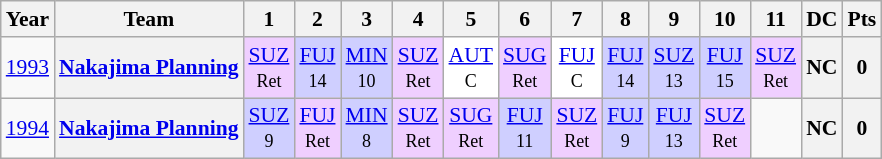<table class="wikitable" style="text-align:center; font-size:90%">
<tr>
<th>Year</th>
<th>Team</th>
<th>1</th>
<th>2</th>
<th>3</th>
<th>4</th>
<th>5</th>
<th>6</th>
<th>7</th>
<th>8</th>
<th>9</th>
<th>10</th>
<th>11</th>
<th>DC</th>
<th>Pts</th>
</tr>
<tr>
<td><a href='#'>1993</a></td>
<th><a href='#'>Nakajima Planning</a></th>
<td bgcolor="#EFCFFF"><a href='#'>SUZ</a><br><small>Ret</small></td>
<td bgcolor="#CFCFFF"><a href='#'>FUJ</a><br><small>14</small></td>
<td bgcolor="#CFCFFF"><a href='#'>MIN</a><br><small>10</small></td>
<td bgcolor="#EFCFFF"><a href='#'>SUZ</a><br><small>Ret</small></td>
<td bgcolor="#FFFFFF"><a href='#'>AUT</a><br><small>C</small></td>
<td bgcolor="#EFCFFF"><a href='#'>SUG</a><br><small>Ret</small></td>
<td bgcolor="#FFFFFF"><a href='#'>FUJ</a><br><small>C</small></td>
<td bgcolor="#CFCFFF"><a href='#'>FUJ</a><br><small>14</small></td>
<td bgcolor="#CFCFFF"><a href='#'>SUZ</a><br><small>13</small></td>
<td bgcolor="#CFCFFF"><a href='#'>FUJ</a><br><small>15</small></td>
<td bgcolor="#EFCFFF"><a href='#'>SUZ</a><br><small>Ret</small></td>
<th>NC</th>
<th>0</th>
</tr>
<tr>
<td><a href='#'>1994</a></td>
<th><a href='#'>Nakajima Planning</a></th>
<td bgcolor="#CFCFFF"><a href='#'>SUZ</a><br><small>9</small></td>
<td bgcolor="#EFCFFF"><a href='#'>FUJ</a><br><small>Ret</small></td>
<td bgcolor="#CFCFFF"><a href='#'>MIN</a><br><small>8</small></td>
<td bgcolor="#EFCFFF"><a href='#'>SUZ</a><br><small>Ret</small></td>
<td bgcolor="#EFCFFF"><a href='#'>SUG</a><br><small>Ret</small></td>
<td bgcolor="#CFCFFF"><a href='#'>FUJ</a><br><small>11</small></td>
<td bgcolor="#EFCFFF"><a href='#'>SUZ</a><br><small>Ret</small></td>
<td bgcolor="#CFCFFF"><a href='#'>FUJ</a><br><small>9</small></td>
<td bgcolor="#CFCFFF"><a href='#'>FUJ</a><br><small>13</small></td>
<td bgcolor="#EFCFFF"><a href='#'>SUZ</a><br><small>Ret</small></td>
<td></td>
<th>NC</th>
<th>0</th>
</tr>
</table>
